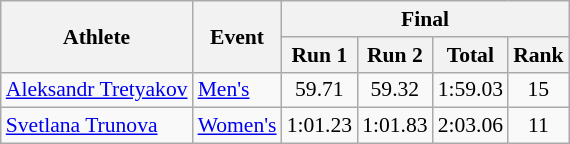<table class="wikitable" style="font-size:90%">
<tr>
<th rowspan="2">Athlete</th>
<th rowspan="2">Event</th>
<th colspan="4">Final</th>
</tr>
<tr>
<th>Run 1</th>
<th>Run 2</th>
<th>Total</th>
<th>Rank</th>
</tr>
<tr>
<td><a href='#'>Aleksandr Tretyakov</a></td>
<td><a href='#'>Men's</a></td>
<td align="center">59.71</td>
<td align="center">59.32</td>
<td align="center">1:59.03</td>
<td align="center">15</td>
</tr>
<tr>
<td><a href='#'>Svetlana Trunova</a></td>
<td><a href='#'>Women's</a></td>
<td align="center">1:01.23</td>
<td align="center">1:01.83</td>
<td align="center">2:03.06</td>
<td align="center">11</td>
</tr>
</table>
